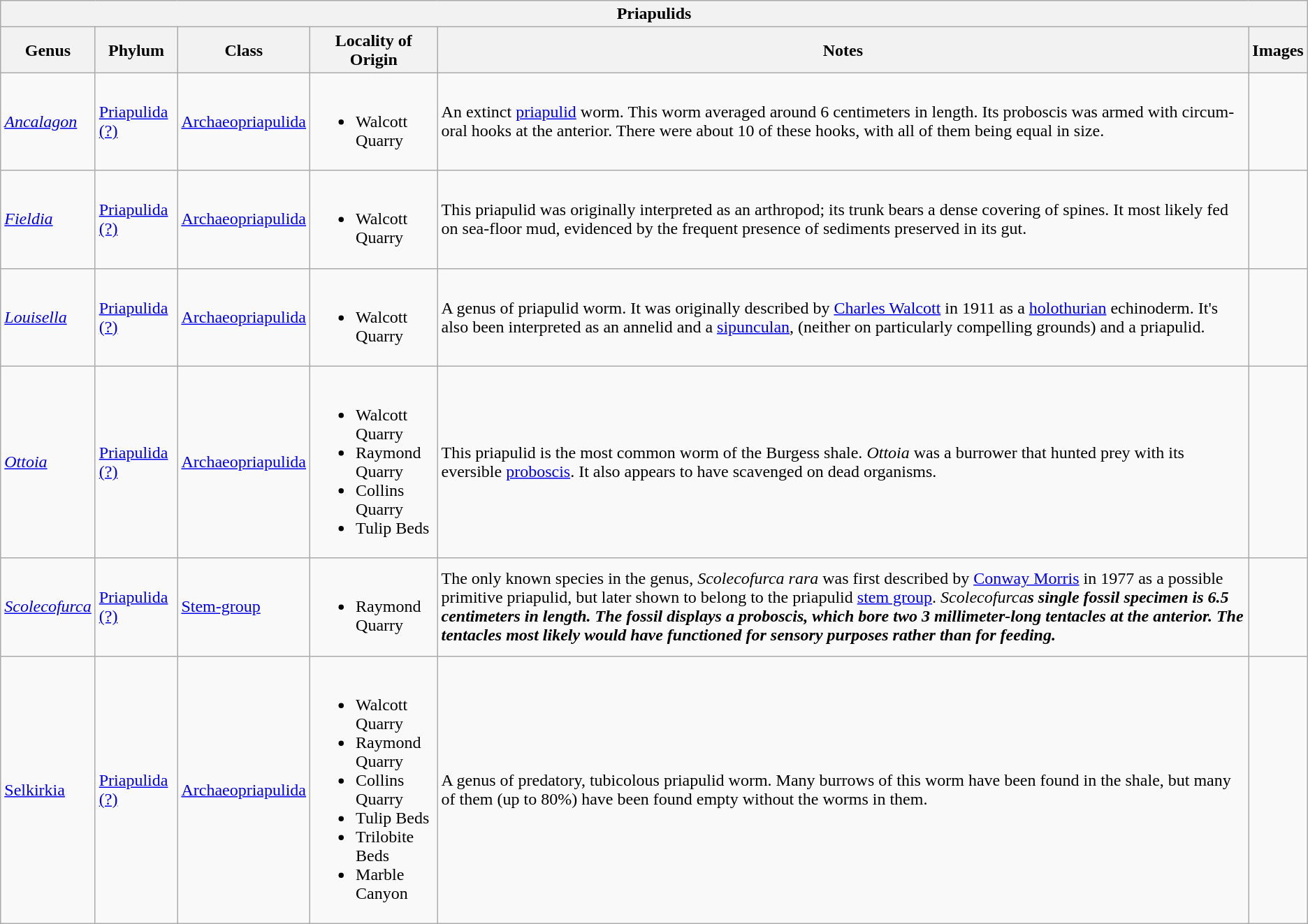<table class="wikitable sortable mw-collapsible">
<tr>
<th colspan="6" align="center">Priapulids</th>
</tr>
<tr>
<th>Genus</th>
<th>Phylum</th>
<th>Class</th>
<th>Locality of Origin</th>
<th>Notes</th>
<th>Images</th>
</tr>
<tr>
<td><a href='#'><em>Ancalagon</em></a></td>
<td><a href='#'>Priapulida (?)</a></td>
<td><a href='#'>Archaeopriapulida</a></td>
<td><br><ul><li>Walcott Quarry</li></ul></td>
<td>An extinct <a href='#'>priapulid</a> worm. This worm averaged around 6 centimeters in length. Its proboscis was armed with circum-oral hooks at the anterior. There were about 10 of these hooks, with all of them being equal in size.</td>
<td></td>
</tr>
<tr>
<td><a href='#'><em>Fieldia</em></a></td>
<td><a href='#'>Priapulida (?)</a></td>
<td><a href='#'>Archaeopriapulida</a></td>
<td><br><ul><li>Walcott Quarry</li></ul></td>
<td>This priapulid was originally interpreted as an arthropod; its trunk bears a dense covering of spines. It most likely fed on sea-floor mud, evidenced by the frequent presence of sediments preserved in its gut.</td>
<td></td>
</tr>
<tr>
<td><em><a href='#'>Louisella</a></em></td>
<td><a href='#'>Priapulida (?)</a></td>
<td><a href='#'>Archaeopriapulida</a></td>
<td><br><ul><li>Walcott Quarry</li></ul></td>
<td>A genus of priapulid worm. It was originally described by <a href='#'>Charles Walcott</a> in 1911 as a <a href='#'>holothurian</a> echinoderm. It's also been interpreted as an annelid and a <a href='#'>sipunculan</a>, (neither on particularly compelling grounds) and a priapulid.</td>
<td></td>
</tr>
<tr>
<td><em><a href='#'>Ottoia</a></em></td>
<td><a href='#'>Priapulida (?)</a></td>
<td><a href='#'>Archaeopriapulida</a></td>
<td><br><ul><li>Walcott Quarry</li><li>Raymond Quarry</li><li>Collins Quarry</li><li>Tulip Beds</li></ul></td>
<td>This priapulid is the most common worm of the Burgess shale. <em>Ottoia</em> was a burrower that hunted prey with its eversible <a href='#'>proboscis</a>. It also appears to have scavenged on dead organisms.</td>
<td></td>
</tr>
<tr>
<td><em><a href='#'>Scolecofurca</a></em></td>
<td><a href='#'>Priapulida (?)</a></td>
<td><a href='#'>Stem-group</a></td>
<td><br><ul><li>Raymond Quarry</li></ul></td>
<td>The only known species in the genus, <em>Scolecofurca rara</em> was first described by <a href='#'>Conway Morris</a> in 1977 as a possible primitive priapulid, but later shown to belong to the priapulid <a href='#'>stem group</a>. <em>Scolecofurca<strong>s single fossil specimen is 6.5 centimeters in length. The fossil displays a proboscis, which bore two 3 millimeter-long tentacles at the anterior. The tentacles most likely would have functioned for sensory purposes rather than for feeding.</td>
<td></td>
</tr>
<tr>
<td></em><a href='#'>Selkirkia</a><em></td>
<td><a href='#'>Priapulida (?)</a></td>
<td><a href='#'>Archaeopriapulida</a></td>
<td><br><ul><li>Walcott Quarry</li><li>Raymond Quarry</li><li>Collins Quarry</li><li>Tulip Beds</li><li>Trilobite Beds</li><li>Marble Canyon</li></ul></td>
<td>A genus of predatory, tubicolous priapulid worm. Many burrows of this worm have been found in the shale, but many of them (up to 80%) have been found empty without the worms in them.</td>
<td></td>
</tr>
</table>
